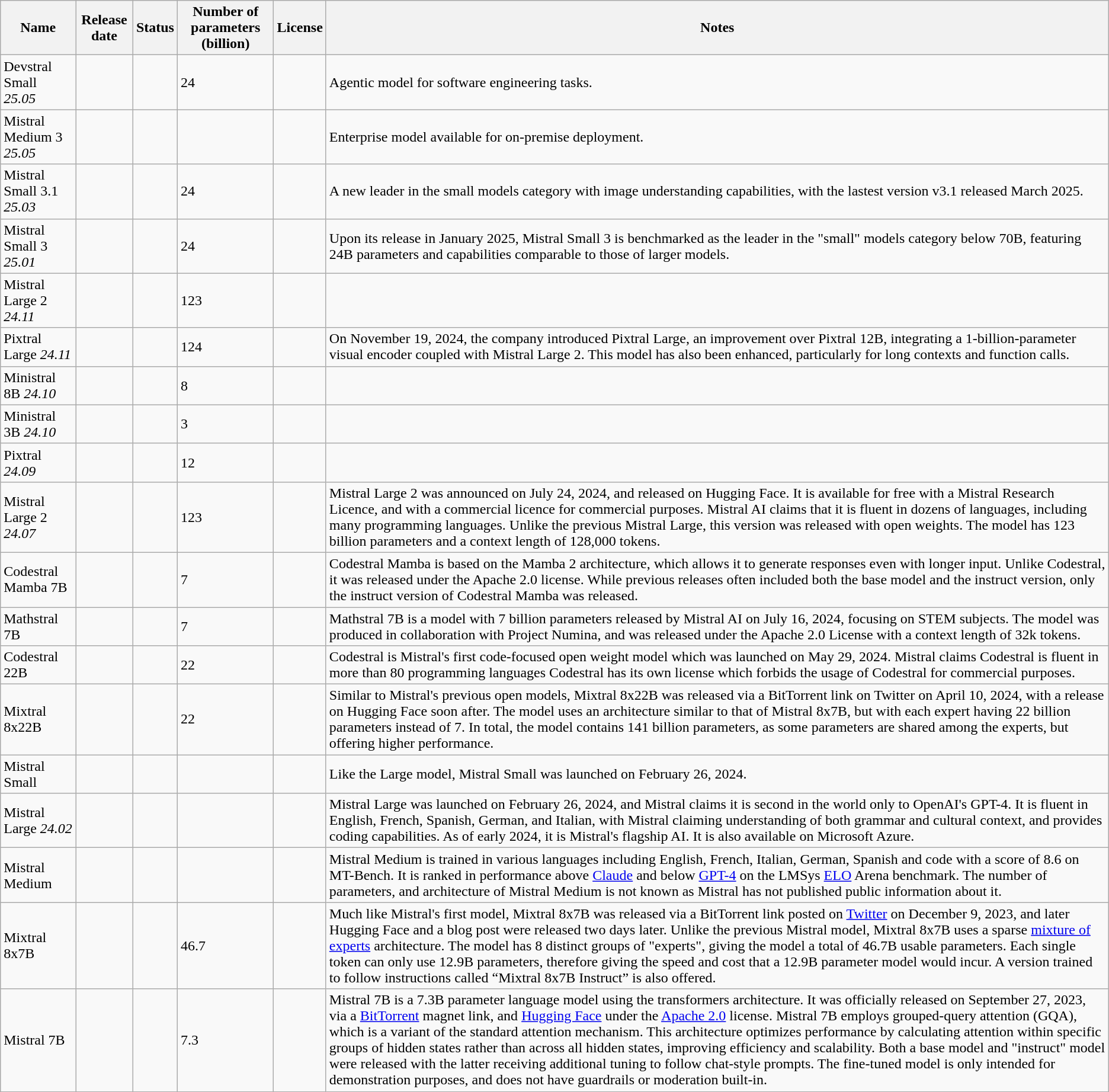<table class="wikitable sortable">
<tr>
<th>Name</th>
<th>Release date</th>
<th>Status</th>
<th>Number of parameters (billion)</th>
<th>License</th>
<th>Notes</th>
</tr>
<tr>
<td>Devstral Small <em>25.05</em></td>
<td></td>
<td></td>
<td>24</td>
<td></td>
<td>Agentic model for software engineering tasks.</td>
</tr>
<tr>
<td>Mistral Medium 3 <em>25.05</em></td>
<td></td>
<td></td>
<td></td>
<td></td>
<td>Enterprise model available for on-premise deployment.</td>
</tr>
<tr>
<td>Mistral Small 3.1 <em>25.03</em></td>
<td></td>
<td></td>
<td>24</td>
<td></td>
<td>A new leader in the small models category with image understanding capabilities, with the lastest version v3.1 released March 2025.</td>
</tr>
<tr>
<td>Mistral Small 3 <em>25.01</em></td>
<td></td>
<td></td>
<td>24</td>
<td></td>
<td>Upon its release in January 2025, Mistral Small 3 is benchmarked as the leader in the "small" models category below 70B, featuring 24B parameters and capabilities comparable to those of larger models.</td>
</tr>
<tr>
<td>Mistral Large 2 <em>24.11</em></td>
<td></td>
<td></td>
<td>123</td>
<td></td>
<td></td>
</tr>
<tr>
<td>Pixtral Large <em>24.11</em></td>
<td></td>
<td></td>
<td>124</td>
<td></td>
<td>On November 19, 2024, the company introduced Pixtral Large, an improvement over Pixtral 12B, integrating a 1-billion-parameter visual encoder coupled with Mistral Large 2. This model has also been enhanced, particularly for long contexts and function calls.</td>
</tr>
<tr>
<td>Ministral 8B <em>24.10</em></td>
<td></td>
<td></td>
<td>8</td>
<td></td>
<td></td>
</tr>
<tr>
<td>Ministral 3B <em>24.10</em></td>
<td></td>
<td></td>
<td>3</td>
<td></td>
<td></td>
</tr>
<tr>
<td>Pixtral <em>24.09</em></td>
<td></td>
<td></td>
<td>12</td>
<td></td>
<td></td>
</tr>
<tr>
<td>Mistral Large 2 <em>24.07</em></td>
<td></td>
<td></td>
<td>123</td>
<td></td>
<td>Mistral Large 2 was announced on July 24, 2024, and released on Hugging Face. It is available for free with a Mistral Research Licence, and with a commercial licence for commercial purposes. Mistral AI claims that it is fluent in dozens of languages, including many programming languages. Unlike the previous Mistral Large, this version was released with open weights. The model has 123 billion parameters and a context length of 128,000 tokens.</td>
</tr>
<tr>
<td>Codestral Mamba 7B</td>
<td></td>
<td></td>
<td>7</td>
<td></td>
<td>Codestral Mamba is based on the Mamba 2 architecture, which allows it to generate responses even with longer input. Unlike Codestral, it was released under the Apache 2.0 license. While previous releases often included both the base model and the instruct version, only the instruct version of Codestral Mamba was released.</td>
</tr>
<tr>
<td>Mathstral 7B</td>
<td></td>
<td></td>
<td>7</td>
<td></td>
<td>Mathstral 7B is a model with 7 billion parameters released by Mistral AI on July 16, 2024, focusing on STEM subjects. The model was produced in collaboration with Project Numina, and was released under the Apache 2.0 License with a context length of 32k tokens.</td>
</tr>
<tr>
<td>Codestral 22B</td>
<td></td>
<td></td>
<td>22</td>
<td></td>
<td>Codestral is Mistral's first code-focused open weight model which was launched on May 29, 2024. Mistral claims Codestral is fluent in more than 80 programming languages Codestral has its own license which forbids the usage of Codestral for commercial purposes.</td>
</tr>
<tr>
<td>Mixtral 8x22B</td>
<td></td>
<td></td>
<td>22</td>
<td></td>
<td>Similar to Mistral's previous open models, Mixtral 8x22B was released via a BitTorrent link on Twitter on April 10, 2024, with a release on Hugging Face soon after. The model uses an architecture similar to that of Mistral 8x7B, but with each expert having 22 billion parameters instead of 7. In total, the model contains 141 billion parameters, as some parameters are shared among the experts, but offering higher performance.</td>
</tr>
<tr>
<td>Mistral Small</td>
<td></td>
<td></td>
<td></td>
<td></td>
<td>Like the Large model, Mistral Small was launched on February 26, 2024.</td>
</tr>
<tr>
<td>Mistral Large <em>24.02</em></td>
<td></td>
<td></td>
<td></td>
<td></td>
<td>Mistral Large was launched on February 26, 2024, and Mistral claims it is second in the world only to OpenAI's GPT-4. It is fluent in English, French, Spanish, German, and Italian, with Mistral claiming understanding of both grammar and cultural context, and provides coding capabilities. As of early 2024, it is Mistral's flagship AI. It is also available on Microsoft Azure.</td>
</tr>
<tr>
<td>Mistral Medium</td>
<td></td>
<td></td>
<td></td>
<td></td>
<td>Mistral Medium is trained in various languages including English, French, Italian, German, Spanish and code with a score of 8.6 on MT-Bench. It is ranked in performance above <a href='#'>Claude</a> and below <a href='#'>GPT-4</a> on the LMSys <a href='#'>ELO</a> Arena benchmark. The number of parameters, and architecture of Mistral Medium is not known as Mistral has not published public information about it.</td>
</tr>
<tr>
<td>Mixtral 8x7B</td>
<td></td>
<td></td>
<td>46.7</td>
<td></td>
<td>Much like Mistral's first model, Mixtral 8x7B was released via a BitTorrent link posted on <a href='#'>Twitter</a> on December 9, 2023, and later Hugging Face and a blog post were released two days later. Unlike the previous Mistral model, Mixtral 8x7B uses a sparse <a href='#'>mixture of experts</a> architecture. The model has 8 distinct groups of "experts", giving the model a total of 46.7B usable parameters. Each single token can only use 12.9B parameters, therefore giving the speed and cost that a 12.9B parameter model would incur. A version trained to follow instructions called “Mixtral 8x7B Instruct” is also offered.</td>
</tr>
<tr>
<td>Mistral 7B</td>
<td></td>
<td></td>
<td>7.3</td>
<td></td>
<td>Mistral 7B is a 7.3B parameter language model using the transformers architecture. It was officially released on September 27, 2023, via a <a href='#'>BitTorrent</a> magnet link, and <a href='#'>Hugging Face</a> under the <a href='#'>Apache 2.0</a> license. Mistral 7B employs grouped-query attention (GQA), which is a variant of the standard attention mechanism. This architecture optimizes performance by calculating attention within specific groups of hidden states rather than across all hidden states, improving efficiency and scalability. Both a base model and "instruct" model were released with the latter receiving additional tuning to follow chat-style prompts. The fine-tuned model is only intended for demonstration purposes, and does not have guardrails or moderation built-in.</td>
</tr>
</table>
